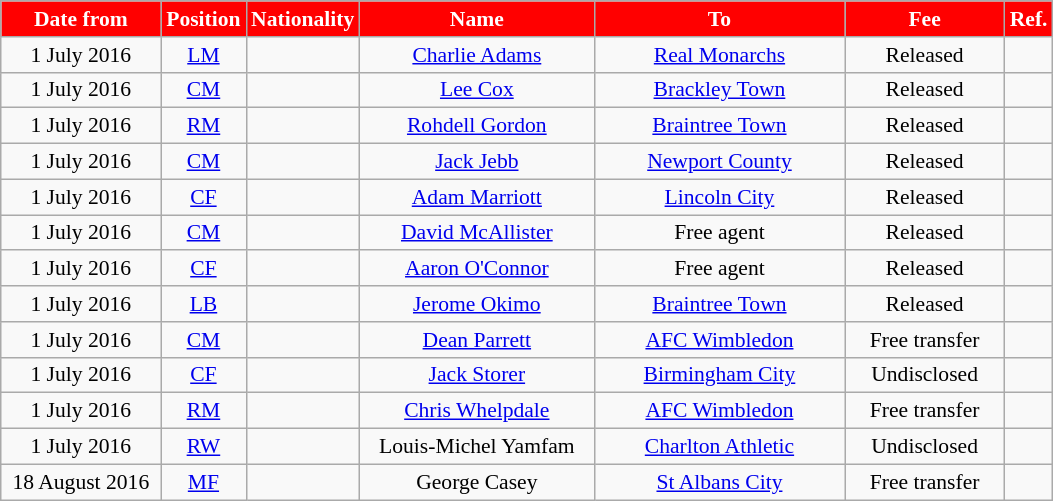<table class="wikitable"  style="text-align:center; font-size:90%; ">
<tr>
<th style="background:#FF0000; color:white; width:100px;">Date from</th>
<th style="background:#FF0000; color:white; width:50px;">Position</th>
<th style="background:#FF0000; color:white; width:50px;">Nationality</th>
<th style="background:#FF0000; color:white; width:150px;">Name</th>
<th style="background:#FF0000; color:white; width:160px;">To</th>
<th style="background:#FF0000; color:white; width:100px;">Fee</th>
<th style="background:#FF0000; color:white; width:25px;">Ref.</th>
</tr>
<tr>
<td>1 July 2016</td>
<td><a href='#'>LM</a></td>
<td></td>
<td><a href='#'>Charlie Adams</a></td>
<td><a href='#'>Real Monarchs</a> </td>
<td>Released</td>
<td></td>
</tr>
<tr>
<td>1 July 2016</td>
<td><a href='#'>CM</a></td>
<td></td>
<td><a href='#'>Lee Cox</a></td>
<td><a href='#'>Brackley Town</a> </td>
<td>Released</td>
<td></td>
</tr>
<tr>
<td>1 July 2016</td>
<td><a href='#'>RM</a></td>
<td></td>
<td><a href='#'>Rohdell Gordon</a></td>
<td><a href='#'>Braintree Town</a> </td>
<td>Released</td>
<td></td>
</tr>
<tr>
<td>1 July 2016</td>
<td><a href='#'>CM</a></td>
<td></td>
<td><a href='#'>Jack Jebb</a></td>
<td><a href='#'>Newport County</a> </td>
<td>Released</td>
<td></td>
</tr>
<tr>
<td>1 July 2016</td>
<td><a href='#'>CF</a></td>
<td></td>
<td><a href='#'>Adam Marriott</a></td>
<td><a href='#'>Lincoln City</a> </td>
<td>Released</td>
<td></td>
</tr>
<tr>
<td>1 July 2016</td>
<td><a href='#'>CM</a></td>
<td></td>
<td><a href='#'>David McAllister</a></td>
<td>Free agent</td>
<td>Released</td>
<td></td>
</tr>
<tr>
<td>1 July 2016</td>
<td><a href='#'>CF</a></td>
<td></td>
<td><a href='#'>Aaron O'Connor</a></td>
<td>Free agent</td>
<td>Released</td>
<td></td>
</tr>
<tr>
<td>1 July 2016</td>
<td><a href='#'>LB</a></td>
<td></td>
<td><a href='#'>Jerome Okimo</a></td>
<td><a href='#'>Braintree Town</a> </td>
<td>Released</td>
<td></td>
</tr>
<tr>
<td>1 July 2016</td>
<td><a href='#'>CM</a></td>
<td></td>
<td><a href='#'>Dean Parrett</a></td>
<td><a href='#'>AFC Wimbledon</a></td>
<td>Free transfer</td>
<td></td>
</tr>
<tr>
<td>1 July 2016</td>
<td><a href='#'>CF</a></td>
<td></td>
<td><a href='#'>Jack Storer</a></td>
<td><a href='#'>Birmingham City</a></td>
<td>Undisclosed</td>
<td></td>
</tr>
<tr>
<td>1 July 2016</td>
<td><a href='#'>RM</a></td>
<td></td>
<td><a href='#'>Chris Whelpdale</a></td>
<td><a href='#'>AFC Wimbledon</a></td>
<td>Free transfer</td>
<td></td>
</tr>
<tr>
<td>1 July 2016</td>
<td><a href='#'>RW</a></td>
<td></td>
<td>Louis-Michel Yamfam</td>
<td><a href='#'>Charlton Athletic</a></td>
<td>Undisclosed</td>
<td></td>
</tr>
<tr>
<td>18 August 2016</td>
<td><a href='#'>MF</a></td>
<td></td>
<td>George Casey</td>
<td><a href='#'>St Albans City</a></td>
<td>Free transfer</td>
<td></td>
</tr>
</table>
